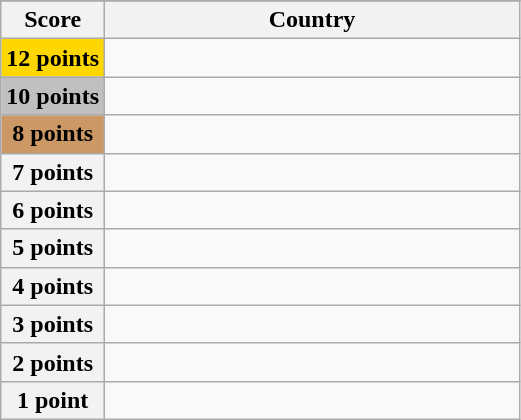<table class="wikitable">
<tr>
</tr>
<tr>
<th scope="col" width="20%">Score</th>
<th scope="col">Country</th>
</tr>
<tr>
<th scope="row" style="background:gold">12 points</th>
<td></td>
</tr>
<tr>
<th scope="row" style="background:silver">10 points</th>
<td></td>
</tr>
<tr>
<th scope="row" style="background:#CC9966">8 points</th>
<td></td>
</tr>
<tr>
<th scope="row">7 points</th>
<td></td>
</tr>
<tr>
<th scope="row">6 points</th>
<td></td>
</tr>
<tr>
<th scope="row">5 points</th>
<td></td>
</tr>
<tr>
<th scope="row">4 points</th>
<td></td>
</tr>
<tr>
<th scope="row">3 points</th>
<td></td>
</tr>
<tr>
<th scope="row">2 points</th>
<td></td>
</tr>
<tr>
<th scope="row">1 point</th>
<td></td>
</tr>
</table>
